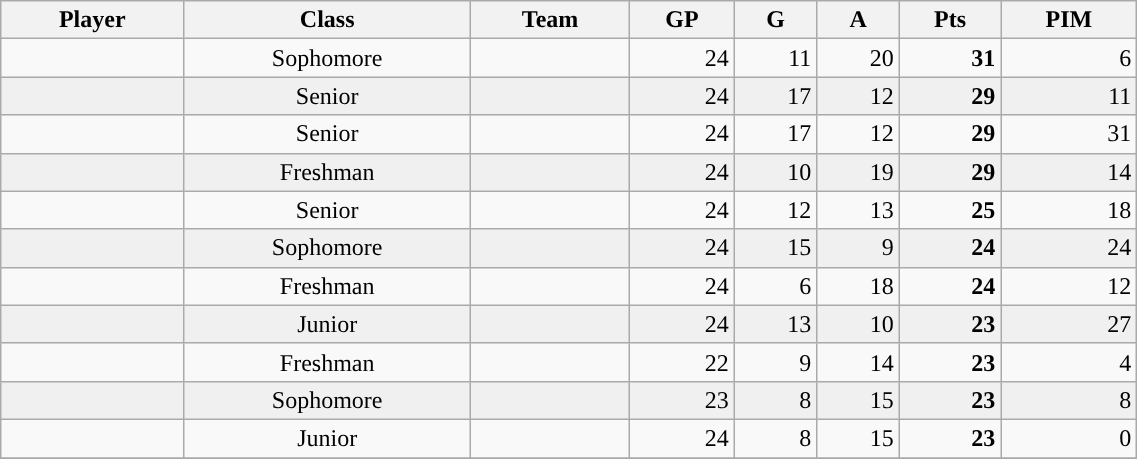<table class="wikitable sortable" style="text-align: center; "width=60%">
<tr>
<th>Player</th>
<th>Class</th>
<th>Team</th>
<th>GP</th>
<th>G</th>
<th>A</th>
<th>Pts</th>
<th>PIM</th>
</tr>
<tr>
<td style="text-align: left"></td>
<td>Sophomore</td>
<td><strong><a href='#'></a></strong></td>
<td style="text-align: right">24</td>
<td style="text-align: right">11</td>
<td style="text-align: right">20</td>
<td style="text-align: right"><strong>31</strong></td>
<td style="text-align: right">6</td>
</tr>
<tr bgcolor=f0f0f0>
<td style="text-align: left"></td>
<td>Senior</td>
<td><strong><a href='#'></a></strong></td>
<td style="text-align: right">24</td>
<td style="text-align: right">17</td>
<td style="text-align: right">12</td>
<td style="text-align: right"><strong>29</strong></td>
<td style="text-align: right">11</td>
</tr>
<tr>
<td style="text-align: left"></td>
<td>Senior</td>
<td><strong><a href='#'></a></strong></td>
<td style="text-align: right">24</td>
<td style="text-align: right">17</td>
<td style="text-align: right">12</td>
<td style="text-align: right"><strong>29</strong></td>
<td style="text-align: right">31</td>
</tr>
<tr bgcolor=f0f0f0>
<td style="text-align: left"></td>
<td>Freshman</td>
<td><strong><a href='#'></a></strong></td>
<td style="text-align: right">24</td>
<td style="text-align: right">10</td>
<td style="text-align: right">19</td>
<td style="text-align: right"><strong>29</strong></td>
<td style="text-align: right">14</td>
</tr>
<tr>
<td style="text-align: left"></td>
<td>Senior</td>
<td><strong><a href='#'></a></strong></td>
<td style="text-align: right">24</td>
<td style="text-align: right">12</td>
<td style="text-align: right">13</td>
<td style="text-align: right"><strong>25</strong></td>
<td style="text-align: right">18</td>
</tr>
<tr bgcolor=f0f0f0>
<td style="text-align: left"></td>
<td>Sophomore</td>
<td><strong><a href='#'></a></strong></td>
<td style="text-align: right">24</td>
<td style="text-align: right">15</td>
<td style="text-align: right">9</td>
<td style="text-align: right"><strong>24</strong></td>
<td style="text-align: right">24</td>
</tr>
<tr>
<td style="text-align: left"></td>
<td>Freshman</td>
<td><strong><a href='#'></a></strong></td>
<td style="text-align: right">24</td>
<td style="text-align: right">6</td>
<td style="text-align: right">18</td>
<td style="text-align: right"><strong>24</strong></td>
<td style="text-align: right">12</td>
</tr>
<tr bgcolor=f0f0f0>
<td style="text-align: left"></td>
<td>Junior</td>
<td><strong><a href='#'></a></strong></td>
<td style="text-align: right">24</td>
<td style="text-align: right">13</td>
<td style="text-align: right">10</td>
<td style="text-align: right"><strong>23</strong></td>
<td style="text-align: right">27</td>
</tr>
<tr>
<td style="text-align: left"></td>
<td>Freshman</td>
<td><strong><a href='#'></a></strong></td>
<td style="text-align: right">22</td>
<td style="text-align: right">9</td>
<td style="text-align: right">14</td>
<td style="text-align: right"><strong>23</strong></td>
<td style="text-align: right">4</td>
</tr>
<tr bgcolor=f0f0f0>
<td style="text-align: left"></td>
<td>Sophomore</td>
<td><strong><a href='#'></a></strong></td>
<td style="text-align: right">23</td>
<td style="text-align: right">8</td>
<td style="text-align: right">15</td>
<td style="text-align: right"><strong>23</strong></td>
<td style="text-align: right">8</td>
</tr>
<tr>
<td style="text-align: left"></td>
<td>Junior</td>
<td><strong><a href='#'></a></strong></td>
<td style="text-align: right">24</td>
<td style="text-align: right">8</td>
<td style="text-align: right">15</td>
<td style="text-align: right"><strong>23</strong></td>
<td style="text-align: right">0</td>
</tr>
<tr>
</tr>
</table>
